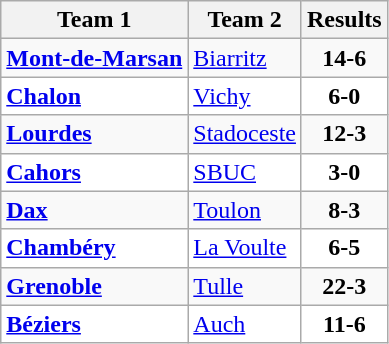<table class="wikitable">
<tr>
<th>Team 1</th>
<th>Team 2</th>
<th>Results</th>
</tr>
<tr>
<td><strong><a href='#'>Mont-de-Marsan</a></strong></td>
<td><a href='#'>Biarritz</a></td>
<td align="center"><strong>14-6</strong></td>
</tr>
<tr bgcolor="white">
<td><strong><a href='#'>Chalon</a></strong></td>
<td><a href='#'>Vichy</a></td>
<td align="center"><strong>6-0</strong></td>
</tr>
<tr>
<td><strong><a href='#'>Lourdes</a></strong></td>
<td><a href='#'>Stadoceste</a></td>
<td align="center"><strong>12-3</strong></td>
</tr>
<tr bgcolor="white">
<td><strong><a href='#'>Cahors</a></strong></td>
<td><a href='#'>SBUC</a></td>
<td align="center"><strong>3-0</strong></td>
</tr>
<tr>
<td><strong><a href='#'>Dax</a></strong></td>
<td><a href='#'>Toulon</a></td>
<td align="center"><strong>8-3</strong></td>
</tr>
<tr bgcolor="white">
<td><strong><a href='#'>Chambéry</a></strong></td>
<td><a href='#'>La Voulte</a></td>
<td align="center"><strong>6-5</strong></td>
</tr>
<tr>
<td><strong><a href='#'>Grenoble</a></strong></td>
<td><a href='#'>Tulle</a></td>
<td align="center"><strong>22-3</strong></td>
</tr>
<tr bgcolor="white">
<td><strong><a href='#'>Béziers</a></strong></td>
<td><a href='#'>Auch</a></td>
<td align="center"><strong>11-6</strong></td>
</tr>
</table>
